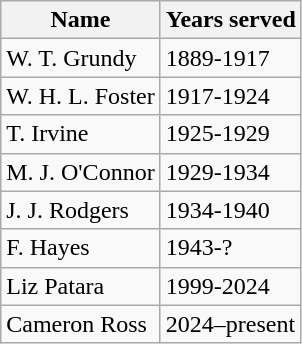<table class="wikitable">
<tr>
<th>Name</th>
<th>Years served</th>
</tr>
<tr>
<td>W. T. Grundy</td>
<td>1889-1917</td>
</tr>
<tr>
<td>W. H. L. Foster</td>
<td>1917-1924</td>
</tr>
<tr>
<td>T. Irvine</td>
<td>1925-1929</td>
</tr>
<tr>
<td>M. J. O'Connor</td>
<td>1929-1934</td>
</tr>
<tr>
<td>J. J. Rodgers</td>
<td>1934-1940</td>
</tr>
<tr>
<td>F. Hayes</td>
<td>1943-?</td>
</tr>
<tr>
<td>Liz Patara</td>
<td>1999-2024</td>
</tr>
<tr>
<td>Cameron Ross</td>
<td>2024–present</td>
</tr>
</table>
